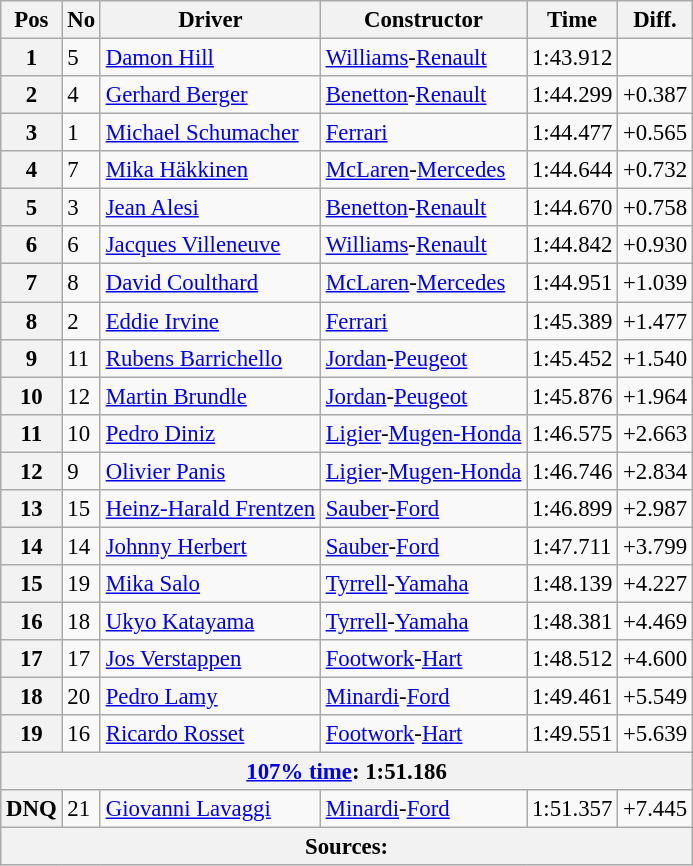<table class="wikitable sortable" style="font-size: 95%;">
<tr>
<th>Pos</th>
<th>No</th>
<th>Driver</th>
<th>Constructor</th>
<th>Time</th>
<th>Diff.</th>
</tr>
<tr>
<th>1</th>
<td>5</td>
<td data-sort-value="hil"> <a href='#'>Damon Hill</a></td>
<td><a href='#'>Williams</a>-<a href='#'>Renault</a></td>
<td>1:43.912</td>
<td></td>
</tr>
<tr>
<th>2</th>
<td>4</td>
<td data-sort-value="ber"> <a href='#'>Gerhard Berger</a></td>
<td><a href='#'>Benetton</a>-<a href='#'>Renault</a></td>
<td>1:44.299</td>
<td>+0.387</td>
</tr>
<tr>
<th>3</th>
<td>1</td>
<td data-sort-value="schm"> <a href='#'>Michael Schumacher</a></td>
<td><a href='#'>Ferrari</a></td>
<td>1:44.477</td>
<td>+0.565</td>
</tr>
<tr>
<th>4</th>
<td>7</td>
<td data-sort-value="hak"> <a href='#'>Mika Häkkinen</a></td>
<td><a href='#'>McLaren</a>-<a href='#'>Mercedes</a></td>
<td>1:44.644</td>
<td>+0.732</td>
</tr>
<tr>
<th>5</th>
<td>3</td>
<td data-sort-value="ale"> <a href='#'>Jean Alesi</a></td>
<td><a href='#'>Benetton</a>-<a href='#'>Renault</a></td>
<td>1:44.670</td>
<td>+0.758</td>
</tr>
<tr>
<th>6</th>
<td>6</td>
<td data-sort-value="vil"> <a href='#'>Jacques Villeneuve</a></td>
<td><a href='#'>Williams</a>-<a href='#'>Renault</a></td>
<td>1:44.842</td>
<td>+0.930</td>
</tr>
<tr>
<th>7</th>
<td>8</td>
<td data-sort-value="cou"> <a href='#'>David Coulthard</a></td>
<td><a href='#'>McLaren</a>-<a href='#'>Mercedes</a></td>
<td>1:44.951</td>
<td>+1.039</td>
</tr>
<tr>
<th>8</th>
<td>2</td>
<td data-sort-value="irv"> <a href='#'>Eddie Irvine</a></td>
<td><a href='#'>Ferrari</a></td>
<td>1:45.389</td>
<td>+1.477</td>
</tr>
<tr>
<th>9</th>
<td>11</td>
<td data-sort-value="bar"> <a href='#'>Rubens Barrichello</a></td>
<td><a href='#'>Jordan</a>-<a href='#'>Peugeot</a></td>
<td>1:45.452</td>
<td>+1.540</td>
</tr>
<tr>
<th>10</th>
<td>12</td>
<td data-sort-value="bru"> <a href='#'>Martin Brundle</a></td>
<td><a href='#'>Jordan</a>-<a href='#'>Peugeot</a></td>
<td>1:45.876</td>
<td>+1.964</td>
</tr>
<tr>
<th>11</th>
<td>10</td>
<td data-sort-value="din"> <a href='#'>Pedro Diniz</a></td>
<td><a href='#'>Ligier</a>-<a href='#'>Mugen-Honda</a></td>
<td>1:46.575</td>
<td>+2.663</td>
</tr>
<tr>
<th>12</th>
<td>9</td>
<td data-sort-value="pan"> <a href='#'>Olivier Panis</a></td>
<td><a href='#'>Ligier</a>-<a href='#'>Mugen-Honda</a></td>
<td>1:46.746</td>
<td>+2.834</td>
</tr>
<tr>
<th>13</th>
<td>15</td>
<td data-sort-value="fre"> <a href='#'>Heinz-Harald Frentzen</a></td>
<td><a href='#'>Sauber</a>-<a href='#'>Ford</a></td>
<td>1:46.899</td>
<td>+2.987</td>
</tr>
<tr>
<th>14</th>
<td>14</td>
<td data-sort-value="her"> <a href='#'>Johnny Herbert</a></td>
<td><a href='#'>Sauber</a>-<a href='#'>Ford</a></td>
<td>1:47.711</td>
<td>+3.799</td>
</tr>
<tr>
<th>15</th>
<td>19</td>
<td data-sort-value="salo"> <a href='#'>Mika Salo</a></td>
<td><a href='#'>Tyrrell</a>-<a href='#'>Yamaha</a></td>
<td>1:48.139</td>
<td>+4.227</td>
</tr>
<tr>
<th>16</th>
<td>18</td>
<td data-sort-value="kat"> <a href='#'>Ukyo Katayama</a></td>
<td><a href='#'>Tyrrell</a>-<a href='#'>Yamaha</a></td>
<td>1:48.381</td>
<td>+4.469</td>
</tr>
<tr>
<th>17</th>
<td>17</td>
<td data-sort-value="ver"> <a href='#'>Jos Verstappen</a></td>
<td><a href='#'>Footwork</a>-<a href='#'>Hart</a></td>
<td>1:48.512</td>
<td>+4.600</td>
</tr>
<tr>
<th>18</th>
<td>20</td>
<td data-sort-value="lam"> <a href='#'>Pedro Lamy</a></td>
<td><a href='#'>Minardi</a>-<a href='#'>Ford</a></td>
<td>1:49.461</td>
<td>+5.549</td>
</tr>
<tr>
<th>19</th>
<td>16</td>
<td data-sort-value="ros"> <a href='#'>Ricardo Rosset</a></td>
<td><a href='#'>Footwork</a>-<a href='#'>Hart</a></td>
<td>1:49.551</td>
<td>+5.639</td>
</tr>
<tr class="sortbottom">
<th colspan=8><a href='#'>107% time</a>: 1:51.186</th>
</tr>
<tr>
<th data-sort-value="20">DNQ</th>
<td>21</td>
<td data-sort-value="lav"> <a href='#'>Giovanni Lavaggi</a></td>
<td><a href='#'>Minardi</a>-<a href='#'>Ford</a></td>
<td>1:51.357</td>
<td>+7.445</td>
</tr>
<tr>
<th colspan="6">Sources:</th>
</tr>
</table>
